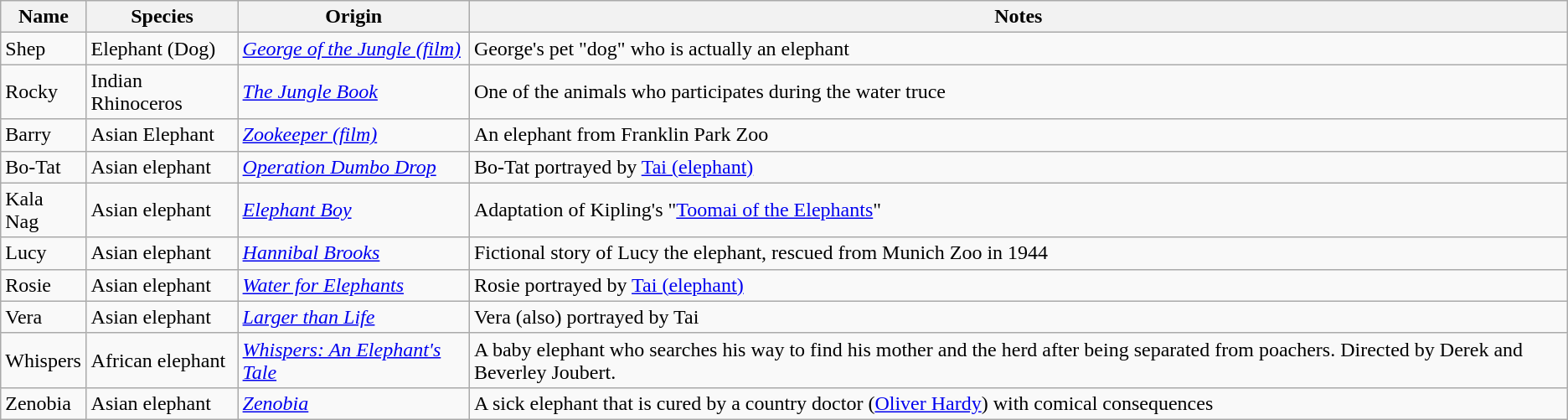<table class="wikitable sortable">
<tr>
<th>Name</th>
<th>Species</th>
<th>Origin</th>
<th>Notes</th>
</tr>
<tr>
<td>Shep</td>
<td>Elephant (Dog)</td>
<td><em><a href='#'>George of the Jungle (film)</a></em></td>
<td>George's pet "dog" who is actually an elephant</td>
</tr>
<tr>
<td>Rocky</td>
<td>Indian Rhinoceros</td>
<td><em><a href='#'>The Jungle Book</a></em></td>
<td>One of the animals who participates during the water truce</td>
</tr>
<tr>
<td>Barry</td>
<td>Asian Elephant</td>
<td><em><a href='#'>Zookeeper (film)</a></em></td>
<td>An elephant from Franklin Park Zoo</td>
</tr>
<tr>
<td>Bo-Tat</td>
<td>Asian elephant</td>
<td><em><a href='#'>Operation Dumbo Drop</a></em></td>
<td>Bo-Tat portrayed by <a href='#'>Tai (elephant)</a></td>
</tr>
<tr>
<td>Kala Nag</td>
<td>Asian elephant</td>
<td><em><a href='#'>Elephant Boy</a></em></td>
<td>Adaptation of Kipling's "<a href='#'>Toomai of the Elephants</a>"</td>
</tr>
<tr>
<td>Lucy</td>
<td>Asian elephant</td>
<td><em><a href='#'>Hannibal Brooks</a></em></td>
<td>Fictional story of Lucy the elephant, rescued from Munich Zoo in 1944</td>
</tr>
<tr>
<td>Rosie</td>
<td>Asian elephant</td>
<td><em><a href='#'>Water for Elephants</a></em></td>
<td>Rosie portrayed by <a href='#'>Tai (elephant)</a></td>
</tr>
<tr>
<td>Vera</td>
<td>Asian elephant</td>
<td><em><a href='#'>Larger than Life</a></em></td>
<td>Vera (also) portrayed by Tai</td>
</tr>
<tr>
<td>Whispers</td>
<td>African elephant</td>
<td><em><a href='#'>Whispers: An Elephant's Tale</a></em></td>
<td>A baby elephant who searches his way to find his mother and the herd after being separated from poachers. Directed by Derek and Beverley Joubert.</td>
</tr>
<tr>
<td>Zenobia</td>
<td>Asian elephant</td>
<td><em><a href='#'>Zenobia</a></em></td>
<td>A sick elephant that is cured by a country doctor (<a href='#'>Oliver Hardy</a>) with comical consequences</td>
</tr>
</table>
